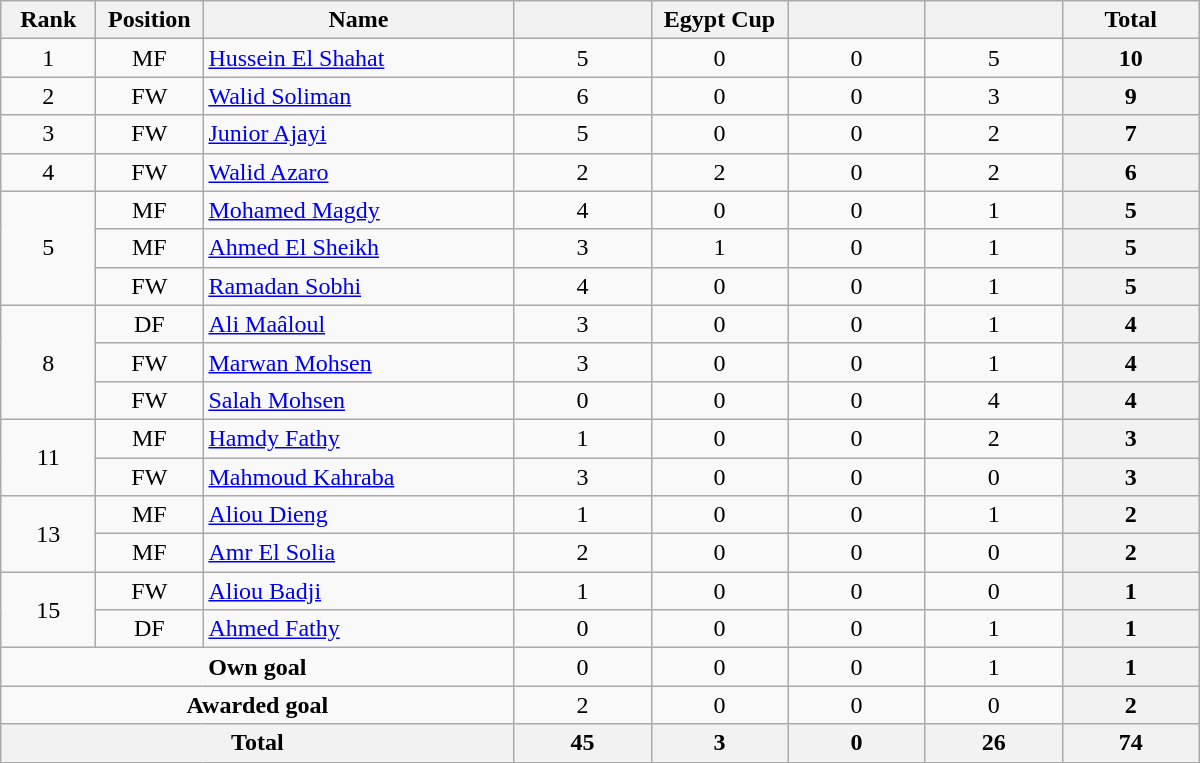<table class=wikitable style="text-align:center">
<tr>
<th style=width:56px;>Rank</th>
<th style=width:64px;>Position</th>
<th style=width:200px;>Name</th>
<th style=width:84px;></th>
<th style=width:84px;>Egypt Cup</th>
<th style=width:84px;></th>
<th style=width:84px;></th>
<th style=width:84px;>Total</th>
</tr>
<tr>
<td>1</td>
<td>MF</td>
<td align=left> <a href='#'>Hussein El Shahat</a></td>
<td>5</td>
<td>0</td>
<td>0</td>
<td>5</td>
<th>10</th>
</tr>
<tr>
<td>2</td>
<td>FW</td>
<td align=left> <a href='#'>Walid Soliman</a></td>
<td>6</td>
<td>0</td>
<td>0</td>
<td>3</td>
<th>9</th>
</tr>
<tr>
<td>3</td>
<td>FW</td>
<td align=left> <a href='#'>Junior Ajayi</a></td>
<td>5</td>
<td>0</td>
<td>0</td>
<td>2</td>
<th>7</th>
</tr>
<tr>
<td>4</td>
<td>FW</td>
<td align=left> <a href='#'>Walid Azaro</a></td>
<td>2</td>
<td>2</td>
<td>0</td>
<td>2</td>
<th>6</th>
</tr>
<tr>
<td rowspan=3>5</td>
<td>MF</td>
<td align=left> <a href='#'>Mohamed Magdy</a></td>
<td>4</td>
<td>0</td>
<td>0</td>
<td>1</td>
<th>5</th>
</tr>
<tr>
<td>MF</td>
<td align=left> <a href='#'>Ahmed El Sheikh</a></td>
<td>3</td>
<td>1</td>
<td>0</td>
<td>1</td>
<th>5</th>
</tr>
<tr>
<td>FW</td>
<td align=left> <a href='#'>Ramadan Sobhi</a></td>
<td>4</td>
<td>0</td>
<td>0</td>
<td>1</td>
<th>5</th>
</tr>
<tr>
<td rowspan=3>8</td>
<td>DF</td>
<td align=left> <a href='#'>Ali Maâloul</a></td>
<td>3</td>
<td>0</td>
<td>0</td>
<td>1</td>
<th>4</th>
</tr>
<tr>
<td>FW</td>
<td align=left> <a href='#'>Marwan Mohsen</a></td>
<td>3</td>
<td>0</td>
<td>0</td>
<td>1</td>
<th>4</th>
</tr>
<tr>
<td>FW</td>
<td align=left> <a href='#'>Salah Mohsen</a></td>
<td>0</td>
<td>0</td>
<td>0</td>
<td>4</td>
<th>4</th>
</tr>
<tr>
<td rowspan=2>11</td>
<td>MF</td>
<td align=left> <a href='#'>Hamdy Fathy</a></td>
<td>1</td>
<td>0</td>
<td>0</td>
<td>2</td>
<th>3</th>
</tr>
<tr>
<td>FW</td>
<td align=left> <a href='#'>Mahmoud Kahraba</a></td>
<td>3</td>
<td>0</td>
<td>0</td>
<td>0</td>
<th>3</th>
</tr>
<tr>
<td rowspan=2>13</td>
<td>MF</td>
<td align=left> <a href='#'>Aliou Dieng</a></td>
<td>1</td>
<td>0</td>
<td>0</td>
<td>1</td>
<th>2</th>
</tr>
<tr>
<td>MF</td>
<td align=left> <a href='#'>Amr El Solia</a></td>
<td>2</td>
<td>0</td>
<td>0</td>
<td>0</td>
<th>2</th>
</tr>
<tr>
<td rowspan=2>15</td>
<td>FW</td>
<td align=left> <a href='#'>Aliou Badji</a></td>
<td>1</td>
<td>0</td>
<td>0</td>
<td>0</td>
<th>1</th>
</tr>
<tr>
<td>DF</td>
<td align=left> <a href='#'>Ahmed Fathy</a></td>
<td>0</td>
<td>0</td>
<td>0</td>
<td>1</td>
<th>1</th>
</tr>
<tr>
<td colspan=3><strong>Own goal</strong></td>
<td>0</td>
<td>0</td>
<td>0</td>
<td>1</td>
<th>1</th>
</tr>
<tr>
<td colspan=3><strong>Awarded goal</strong></td>
<td>2</td>
<td>0</td>
<td>0</td>
<td>0</td>
<th>2</th>
</tr>
<tr>
<th colspan=3>Total</th>
<th>45</th>
<th>3</th>
<th>0</th>
<th>26</th>
<th>74</th>
</tr>
</table>
